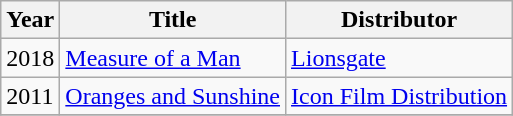<table class="wikitable">
<tr>
<th>Year</th>
<th>Title</th>
<th>Distributor</th>
</tr>
<tr>
<td>2018</td>
<td><a href='#'>Measure of a Man</a></td>
<td><a href='#'>Lionsgate</a></td>
</tr>
<tr>
<td>2011</td>
<td><a href='#'>Oranges and Sunshine</a></td>
<td><a href='#'>Icon Film Distribution</a></td>
</tr>
<tr>
</tr>
</table>
